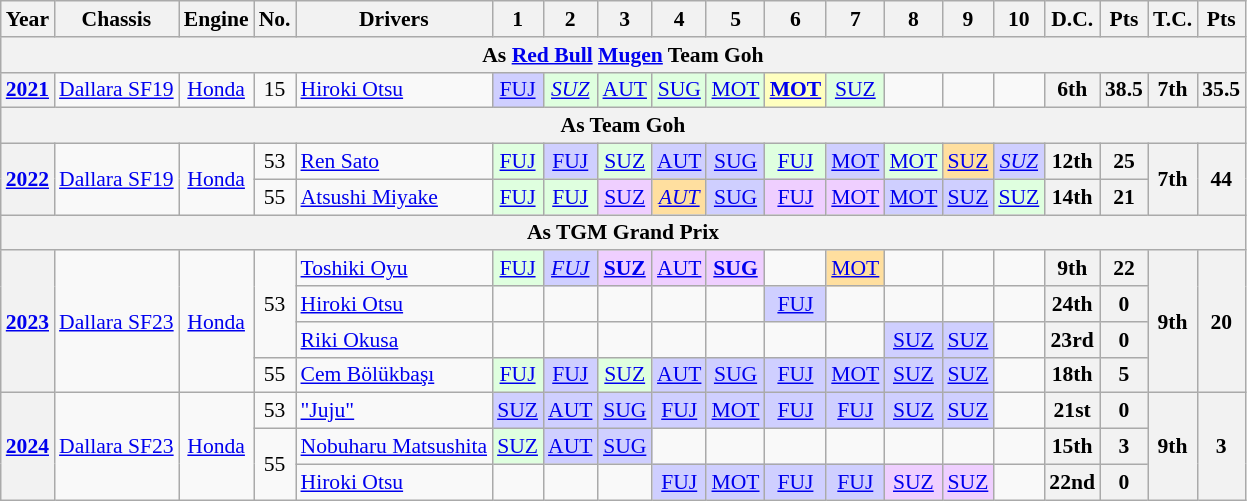<table class="wikitable" style="text-align:center; font-size:90%">
<tr>
<th>Year</th>
<th>Chassis</th>
<th>Engine</th>
<th>No.</th>
<th>Drivers</th>
<th>1</th>
<th>2</th>
<th>3</th>
<th>4</th>
<th>5</th>
<th>6</th>
<th>7</th>
<th>8</th>
<th>9</th>
<th>10</th>
<th>D.C.</th>
<th>Pts</th>
<th>T.C.</th>
<th>Pts</th>
</tr>
<tr>
<th colspan="19">As <a href='#'>Red Bull</a> <a href='#'>Mugen</a> Team Goh</th>
</tr>
<tr>
<th><a href='#'>2021</a></th>
<td><a href='#'>Dallara SF19</a></td>
<td><a href='#'>Honda</a></td>
<td>15</td>
<td align="left"> <a href='#'>Hiroki Otsu</a></td>
<td style="background:#CFCFFF;"><a href='#'>FUJ</a><br></td>
<td style="background:#DFFFDF;"><em><a href='#'>SUZ</a></em><br></td>
<td style="background:#DFFFDF;"><a href='#'>AUT</a><br></td>
<td style="background:#DFFFDF;"><a href='#'>SUG</a><br></td>
<td style="background:#DFFFDF;"><a href='#'>MOT</a><br></td>
<td style="background:#FFFFBF;"><strong><a href='#'>MOT</a></strong><br></td>
<td style="background:#DFFFDF;"><a href='#'>SUZ</a><br></td>
<td></td>
<td></td>
<td></td>
<th style="background:#;">6th</th>
<th style="background:#;">38.5</th>
<th style="background:#;">7th</th>
<th style="background:#;">35.5</th>
</tr>
<tr>
<th colspan="19">As Team Goh</th>
</tr>
<tr>
<th rowspan="2"><a href='#'>2022</a></th>
<td rowspan="2"><a href='#'>Dallara SF19</a></td>
<td rowspan="2"><a href='#'>Honda</a></td>
<td>53</td>
<td align="left"> <a href='#'>Ren Sato</a></td>
<td style="background:#DFFFDF;"><a href='#'>FUJ</a><br></td>
<td style="background:#CFCFFF;"><a href='#'>FUJ</a><br></td>
<td style="background:#DFFFDF;"><a href='#'>SUZ</a><br></td>
<td style="background:#CFCFFF;"><a href='#'>AUT</a><br></td>
<td style="background:#CFCFFF;"><a href='#'>SUG</a><br></td>
<td style="background:#DFFFDF;"><a href='#'>FUJ</a><br></td>
<td style="background:#CFCFFF;"><a href='#'>MOT</a><br></td>
<td style="background:#DFFFDF;"><a href='#'>MOT</a><br></td>
<td style="background:#FFDF9F;"><a href='#'>SUZ</a><br></td>
<td style="background:#CFCFFF;"><em><a href='#'>SUZ</a></em><br></td>
<th style="background:#;">12th</th>
<th style="background:#;">25</th>
<th rowspan="2" style="background:#;">7th</th>
<th rowspan="2" style="background:#;">44</th>
</tr>
<tr>
<td>55</td>
<td align="left"> <a href='#'>Atsushi Miyake</a></td>
<td style="background:#DFFFDF;"><a href='#'>FUJ</a><br></td>
<td style="background:#DFFFDF;"><a href='#'>FUJ</a><br></td>
<td style="background:#EFCFFF;"><a href='#'>SUZ</a><br></td>
<td style="background:#FFDF9F;"><em><a href='#'>AUT</a></em><br></td>
<td style="background:#CFCFFF;"><a href='#'>SUG</a><br></td>
<td style="background:#EFCFFF;"><a href='#'>FUJ</a><br></td>
<td style="background:#EFCFFF;"><a href='#'>MOT</a><br></td>
<td style="background:#CFCFFF;"><a href='#'>MOT</a><br></td>
<td style="background:#CFCFFF;"><a href='#'>SUZ</a><br></td>
<td style="background:#DFFFDF;"><a href='#'>SUZ</a><br></td>
<th>14th</th>
<th>21</th>
</tr>
<tr>
<th colspan="19">As TGM Grand Prix</th>
</tr>
<tr>
<th rowspan="4"><a href='#'>2023</a></th>
<td rowspan="4"><a href='#'>Dallara SF23</a></td>
<td rowspan="4"><a href='#'>Honda</a></td>
<td rowspan="3">53</td>
<td align="left"> <a href='#'>Toshiki Oyu</a></td>
<td style="background:#DFFFDF;"><a href='#'>FUJ</a><br></td>
<td style="background:#CFCFFF;"><em><a href='#'>FUJ</a></em><br></td>
<td style="background:#EFCFFF;"><strong><a href='#'>SUZ</a></strong><br></td>
<td style="background:#EFCFFF;"><a href='#'>AUT</a><br></td>
<td style="background:#EFCFFF;"><strong><a href='#'>SUG</a></strong><br></td>
<td></td>
<td style="background:#FFDF9F;"><a href='#'>MOT</a><br></td>
<td></td>
<td></td>
<td></td>
<th>9th</th>
<th>22</th>
<th rowspan="4" style="background:#;">9th</th>
<th rowspan="4" style="background:#;">20</th>
</tr>
<tr>
<td align="left"> <a href='#'>Hiroki Otsu</a></td>
<td></td>
<td></td>
<td></td>
<td></td>
<td></td>
<td style="background:#CFCFFF;"><a href='#'>FUJ</a><br></td>
<td></td>
<td></td>
<td></td>
<td></td>
<th>24th</th>
<th>0</th>
</tr>
<tr>
<td align="left"> <a href='#'>Riki Okusa</a></td>
<td></td>
<td></td>
<td></td>
<td></td>
<td></td>
<td></td>
<td></td>
<td style="background:#CFCFFF;"><a href='#'>SUZ</a><br></td>
<td style="background:#CFCFFF;"><a href='#'>SUZ</a><br></td>
<td></td>
<th>23rd</th>
<th>0</th>
</tr>
<tr>
<td>55</td>
<td align="left"> <a href='#'>Cem Bölükbaşı</a></td>
<td style="background:#DFFFDF;"><a href='#'>FUJ</a><br></td>
<td style="background:#CFCFFF;"><a href='#'>FUJ</a><br></td>
<td style="background:#DFFFDF;"><a href='#'>SUZ</a><br></td>
<td style="background:#CFCFFF;"><a href='#'>AUT</a><br></td>
<td style="background:#CFCFFF;"><a href='#'>SUG</a><br></td>
<td style="background:#CFCFFF;"><a href='#'>FUJ</a><br></td>
<td style="background:#CFCFFF;"><a href='#'>MOT</a><br></td>
<td style="background:#CFCFFF;"><a href='#'>SUZ</a><br></td>
<td style="background:#CFCFFF;"><a href='#'>SUZ</a><br></td>
<td></td>
<th style="background:#;">18th</th>
<th style="background:#;">5</th>
</tr>
<tr>
<th rowspan="3"><a href='#'>2024</a></th>
<td rowspan="3"><a href='#'>Dallara SF23</a></td>
<td rowspan="3"><a href='#'>Honda</a></td>
<td>53</td>
<td align="left"> <a href='#'>"Juju"</a></td>
<td style="background:#CFCFFF;"><a href='#'>SUZ</a><br></td>
<td style="background:#CFCFFF;"><a href='#'>AUT</a><br></td>
<td style="background:#CFCFFF;"><a href='#'>SUG</a><br></td>
<td style="background:#CFCFFF;"><a href='#'>FUJ</a><br></td>
<td style="background:#CFCFFF;"><a href='#'>MOT</a><br></td>
<td style="background:#CFCFFF;"><a href='#'>FUJ</a><br></td>
<td style="background:#CFCFFF;"><a href='#'>FUJ</a><br></td>
<td style="background:#CFCFFF;"><a href='#'>SUZ</a><br></td>
<td style="background:#CFCFFF;"><a href='#'>SUZ</a><br></td>
<td></td>
<th style="background:#;">21st</th>
<th style="background:#;">0</th>
<th rowspan="3" style="background:#;">9th</th>
<th rowspan="3" style="background:#;">3</th>
</tr>
<tr>
<td rowspan="2">55</td>
<td align="left"> <a href='#'>Nobuharu Matsushita</a></td>
<td style="background:#DFFFDF;"><a href='#'>SUZ</a><br></td>
<td style="background:#CFCFFF;"><a href='#'>AUT</a><br></td>
<td style="background:#CFCFFF;"><a href='#'>SUG</a><br></td>
<td></td>
<td></td>
<td></td>
<td></td>
<td></td>
<td></td>
<td></td>
<th>15th</th>
<th>3</th>
</tr>
<tr>
<td align="left"> <a href='#'>Hiroki Otsu</a></td>
<td></td>
<td></td>
<td></td>
<td style="background:#CFCFFF;"><a href='#'>FUJ</a><br></td>
<td style="background:#CFCFFF;"><a href='#'>MOT</a><br></td>
<td style="background:#CFCFFF;"><a href='#'>FUJ</a><br></td>
<td style="background:#CFCFFF;"><a href='#'>FUJ</a><br></td>
<td style="background:#EFCFFF;"><a href='#'>SUZ</a><br></td>
<td style="background:#EFCFFF;"><a href='#'>SUZ</a><br></td>
<td></td>
<th>22nd</th>
<th>0</th>
</tr>
</table>
